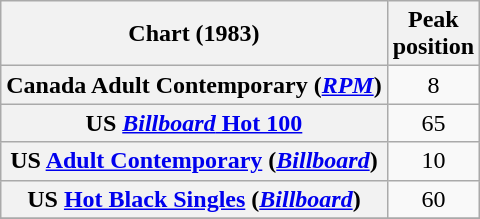<table class="wikitable plainrowheaders" style="text-align:center;">
<tr>
<th scope="col">Chart (1983)</th>
<th scope="col">Peak<br>position</th>
</tr>
<tr>
<th scope="row">Canada Adult Contemporary (<em><a href='#'>RPM</a></em>)</th>
<td style="text-align:center;">8</td>
</tr>
<tr>
<th scope="row">US <a href='#'><em>Billboard</em> Hot 100</a></th>
<td>65</td>
</tr>
<tr>
<th scope="row">US <a href='#'>Adult Contemporary</a> (<em><a href='#'>Billboard</a></em>)</th>
<td>10</td>
</tr>
<tr>
<th scope="row">US <a href='#'>Hot Black Singles</a> (<em><a href='#'>Billboard</a></em>)</th>
<td>60</td>
</tr>
<tr>
</tr>
</table>
